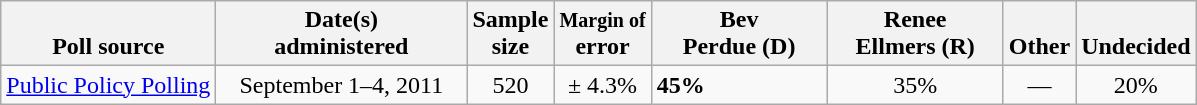<table class="wikitable">
<tr valign= bottom>
<th>Poll source</th>
<th style="width:160px;">Date(s)<br>administered</th>
<th class=small>Sample<br>size</th>
<th><small>Margin of</small><br>error</th>
<th width=110px>Bev<br>Perdue (D)</th>
<th width=110px>Renee<br>Ellmers (R)</th>
<th>Other</th>
<th>Undecided</th>
</tr>
<tr>
<td><a href='#'>Public Policy Polling</a></td>
<td align=center>September 1–4, 2011</td>
<td align=center>520</td>
<td align=center>± 4.3%</td>
<td><strong>45%</strong></td>
<td align=center>35%</td>
<td align=center>—</td>
<td align=center>20%</td>
</tr>
</table>
